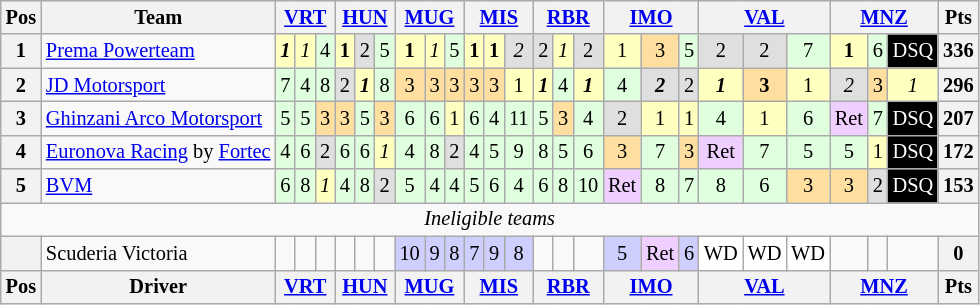<table class="wikitable" style="font-size: 85%; text-align:center">
<tr valign="top">
<th valign="middle">Pos</th>
<th valign="middle">Team</th>
<th colspan=3><a href='#'>VRT</a><br></th>
<th colspan=3><a href='#'>HUN</a><br></th>
<th colspan=3><a href='#'>MUG</a><br></th>
<th colspan=3><a href='#'>MIS</a><br></th>
<th colspan=3><a href='#'>RBR</a><br></th>
<th colspan=3><a href='#'>IMO</a><br></th>
<th colspan=3><a href='#'>VAL</a><br></th>
<th colspan=3><a href='#'>MNZ</a><br></th>
<th valign="middle">Pts</th>
</tr>
<tr>
<th>1</th>
<td align=left><a href='#'>Prema Powerteam</a></td>
<td style="background:#ffffbf;"><strong><em>1</em></strong></td>
<td style="background:#ffffbf;"><em>1</em></td>
<td style="background:#dfffdf;">4</td>
<td style="background:#ffffbf;"><strong>1</strong></td>
<td style="background:#dfdfdf;">2</td>
<td style="background:#dfffdf;">5</td>
<td style="background:#ffffbf;"><strong>1</strong></td>
<td style="background:#ffffbf;"><em>1</em></td>
<td style="background:#dfffdf;">5</td>
<td style="background:#ffffbf;"><strong>1</strong></td>
<td style="background:#ffffbf;"><strong>1</strong></td>
<td style="background:#dfdfdf;"><em>2</em></td>
<td style="background:#dfdfdf;">2</td>
<td style="background:#ffffbf;"><em>1</em></td>
<td style="background:#dfdfdf;">2</td>
<td style="background:#ffffbf;">1</td>
<td style="background:#ffdf9f;">3</td>
<td style="background:#dfffdf;">5</td>
<td style="background:#dfdfdf;">2</td>
<td style="background:#dfdfdf;">2</td>
<td style="background:#dfffdf;">7</td>
<td style="background:#ffffbf;"><strong>1</strong></td>
<td style="background:#dfffdf;">6</td>
<td style="background:black; color:white;">DSQ</td>
<th>336</th>
</tr>
<tr>
<th>2</th>
<td align=left><a href='#'>JD Motorsport</a></td>
<td style="background:#dfffdf;">7</td>
<td style="background:#dfffdf;">4</td>
<td style="background:#dfffdf;">8</td>
<td style="background:#dfdfdf;">2</td>
<td style="background:#ffffbf;"><strong><em>1</em></strong></td>
<td style="background:#dfffdf;">8</td>
<td style="background:#ffdf9f;">3</td>
<td style="background:#ffdf9f;">3</td>
<td style="background:#ffdf9f;">3</td>
<td style="background:#ffdf9f;">3</td>
<td style="background:#ffdf9f;">3</td>
<td style="background:#ffffbf;">1</td>
<td style="background:#ffffbf;"><strong><em>1</em></strong></td>
<td style="background:#dfffdf;">4</td>
<td style="background:#ffffbf;"><strong><em>1</em></strong></td>
<td style="background:#dfffdf;">4</td>
<td style="background:#dfdfdf;"><strong><em>2</em></strong></td>
<td style="background:#dfdfdf;">2</td>
<td style="background:#ffffbf;"><strong><em>1</em></strong></td>
<td style="background:#ffdf9f;"><strong>3</strong></td>
<td style="background:#ffffbf;">1</td>
<td style="background:#dfdfdf;"><em>2</em></td>
<td style="background:#ffdf9f;">3</td>
<td style="background:#ffffbf;"><em>1</em></td>
<th>296</th>
</tr>
<tr>
<th>3</th>
<td align=left><a href='#'>Ghinzani Arco Motorsport</a></td>
<td style="background:#dfffdf;">5</td>
<td style="background:#dfffdf;">5</td>
<td style="background:#ffdf9f;">3</td>
<td style="background:#ffdf9f;">3</td>
<td style="background:#dfffdf;">5</td>
<td style="background:#ffdf9f;">3</td>
<td style="background:#dfffdf;">6</td>
<td style="background:#dfffdf;">6</td>
<td style="background:#ffffbf;">1</td>
<td style="background:#dfffdf;">6</td>
<td style="background:#dfffdf;">4</td>
<td style="background:#dfffdf;">11</td>
<td style="background:#dfffdf;">5</td>
<td style="background:#ffdf9f;">3</td>
<td style="background:#dfffdf;">4</td>
<td style="background:#dfdfdf;">2</td>
<td style="background:#ffffbf;">1</td>
<td style="background:#ffffbf;">1</td>
<td style="background:#dfffdf;">4</td>
<td style="background:#ffffbf;">1</td>
<td style="background:#dfffdf;">6</td>
<td style="background:#efcfff;">Ret</td>
<td style="background:#dfffdf;">7</td>
<td style="background:black; color:white;">DSQ</td>
<th>207</th>
</tr>
<tr>
<th>4</th>
<td align=left><a href='#'>Euronova Racing</a> by <a href='#'>Fortec</a></td>
<td style="background:#dfffdf;">4</td>
<td style="background:#dfffdf;">6</td>
<td style="background:#dfdfdf;">2</td>
<td style="background:#dfffdf;">6</td>
<td style="background:#dfffdf;">6</td>
<td style="background:#ffffbf;"><em>1</em></td>
<td style="background:#dfffdf;">4</td>
<td style="background:#dfffdf;">8</td>
<td style="background:#dfdfdf;">2</td>
<td style="background:#dfffdf;">4</td>
<td style="background:#dfffdf;">5</td>
<td style="background:#dfffdf;">9</td>
<td style="background:#dfffdf;">8</td>
<td style="background:#dfffdf;">5</td>
<td style="background:#dfffdf;">6</td>
<td style="background:#ffdf9f;">3</td>
<td style="background:#dfffdf;">7</td>
<td style="background:#ffdf9f;">3</td>
<td style="background:#efcfff;">Ret</td>
<td style="background:#dfffdf;">7</td>
<td style="background:#dfffdf;">5</td>
<td style="background:#dfffdf;">5</td>
<td style="background:#ffffbf;">1</td>
<td style="background:black; color:white;">DSQ</td>
<th>172</th>
</tr>
<tr>
<th>5</th>
<td align=left><a href='#'>BVM</a></td>
<td style="background:#dfffdf;">6</td>
<td style="background:#dfffdf;">8</td>
<td style="background:#ffffbf;"><em>1</em></td>
<td style="background:#dfffdf;">4</td>
<td style="background:#dfffdf;">8</td>
<td style="background:#dfdfdf;">2</td>
<td style="background:#dfffdf;">5</td>
<td style="background:#dfffdf;">4</td>
<td style="background:#dfffdf;">4</td>
<td style="background:#dfffdf;">5</td>
<td style="background:#dfffdf;">6</td>
<td style="background:#dfffdf;">4</td>
<td style="background:#dfffdf;">6</td>
<td style="background:#dfffdf;">8</td>
<td style="background:#dfffdf;">10</td>
<td style="background:#efcfff;">Ret</td>
<td style="background:#dfffdf;">8</td>
<td style="background:#dfffdf;">7</td>
<td style="background:#dfffdf;">8</td>
<td style="background:#dfffdf;">6</td>
<td style="background:#ffdf9f;">3</td>
<td style="background:#ffdf9f;">3</td>
<td style="background:#dfdfdf;">2</td>
<td style="background:black; color:white;">DSQ</td>
<th>153</th>
</tr>
<tr>
<td colspan=27 align=center><em>Ineligible teams</em></td>
</tr>
<tr>
<th></th>
<td align=left>Scuderia Victoria</td>
<td></td>
<td></td>
<td></td>
<td></td>
<td></td>
<td></td>
<td style="background:#cfcfff;">10</td>
<td style="background:#cfcfff;">9</td>
<td style="background:#cfcfff;">8</td>
<td style="background:#cfcfff;">7</td>
<td style="background:#cfcfff;">9</td>
<td style="background:#cfcfff;">8</td>
<td></td>
<td></td>
<td></td>
<td style="background:#cfcfff;">5</td>
<td style="background:#efcfff;">Ret</td>
<td style="background:#cfcfff;">6</td>
<td style="background:#ffffff;">WD</td>
<td style="background:#ffffff;">WD</td>
<td style="background:#ffffff;">WD</td>
<td></td>
<td></td>
<td></td>
<th>0</th>
</tr>
<tr valign="top">
<th valign="middle">Pos</th>
<th valign="middle">Driver</th>
<th colspan=3><a href='#'>VRT</a><br></th>
<th colspan=3><a href='#'>HUN</a><br></th>
<th colspan=3><a href='#'>MUG</a><br></th>
<th colspan=3><a href='#'>MIS</a><br></th>
<th colspan=3><a href='#'>RBR</a><br></th>
<th colspan=3><a href='#'>IMO</a><br></th>
<th colspan=3><a href='#'>VAL</a><br></th>
<th colspan=3><a href='#'>MNZ</a><br></th>
<th valign="middle">Pts</th>
</tr>
</table>
